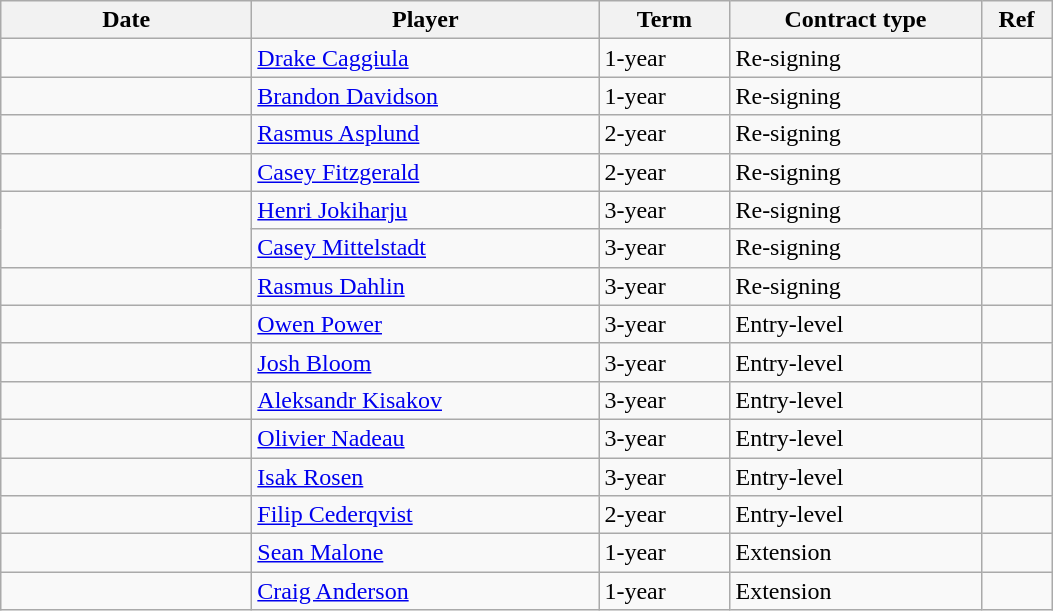<table class="wikitable">
<tr>
<th style="width: 10em;">Date</th>
<th style="width: 14em;">Player</th>
<th style="width: 5em;">Term</th>
<th style="width: 10em;">Contract type</th>
<th style="width: 2.5em;">Ref</th>
</tr>
<tr>
<td></td>
<td><a href='#'>Drake Caggiula</a></td>
<td>1-year</td>
<td>Re-signing</td>
<td></td>
</tr>
<tr>
<td></td>
<td><a href='#'>Brandon Davidson</a></td>
<td>1-year</td>
<td>Re-signing</td>
<td></td>
</tr>
<tr>
<td></td>
<td><a href='#'>Rasmus Asplund</a></td>
<td>2-year</td>
<td>Re-signing</td>
<td></td>
</tr>
<tr>
<td></td>
<td><a href='#'>Casey Fitzgerald</a></td>
<td>2-year</td>
<td>Re-signing</td>
<td></td>
</tr>
<tr>
<td rowspan=2></td>
<td><a href='#'>Henri Jokiharju</a></td>
<td>3-year</td>
<td>Re-signing</td>
<td></td>
</tr>
<tr>
<td><a href='#'>Casey Mittelstadt</a></td>
<td>3-year</td>
<td>Re-signing</td>
<td></td>
</tr>
<tr>
<td></td>
<td><a href='#'>Rasmus Dahlin</a></td>
<td>3-year</td>
<td>Re-signing</td>
<td></td>
</tr>
<tr>
<td></td>
<td><a href='#'>Owen Power</a></td>
<td>3-year</td>
<td>Entry-level</td>
<td></td>
</tr>
<tr>
<td></td>
<td><a href='#'>Josh Bloom</a></td>
<td>3-year</td>
<td>Entry-level</td>
<td></td>
</tr>
<tr>
<td></td>
<td><a href='#'>Aleksandr Kisakov</a></td>
<td>3-year</td>
<td>Entry-level</td>
<td></td>
</tr>
<tr>
<td></td>
<td><a href='#'>Olivier Nadeau</a></td>
<td>3-year</td>
<td>Entry-level</td>
<td></td>
</tr>
<tr>
<td></td>
<td><a href='#'>Isak Rosen</a></td>
<td>3-year</td>
<td>Entry-level</td>
<td></td>
</tr>
<tr>
<td></td>
<td><a href='#'>Filip Cederqvist</a></td>
<td>2-year</td>
<td>Entry-level</td>
<td></td>
</tr>
<tr>
<td></td>
<td><a href='#'>Sean Malone</a></td>
<td>1-year</td>
<td>Extension</td>
<td></td>
</tr>
<tr>
<td></td>
<td><a href='#'>Craig Anderson</a></td>
<td>1-year</td>
<td>Extension</td>
<td></td>
</tr>
</table>
